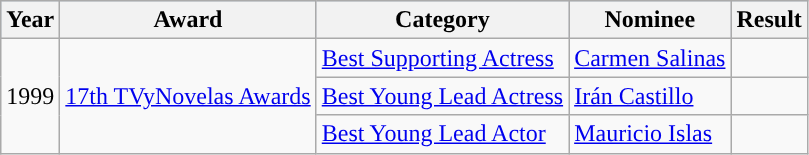<table class="wikitable">
<tr style="background:#b0c4de;">
<th>Year</th>
<th>Award</th>
<th>Category</th>
<th>Nominee</th>
<th>Result</th>
</tr>
<tr>
<td rowspan=3>1999</td>
<td rowspan=3><a href='#'>17th TVyNovelas Awards</a></td>
<td><a href='#'>Best Supporting Actress</a></td>
<td><a href='#'>Carmen Salinas</a></td>
<td></td>
</tr>
<tr>
<td><a href='#'>Best Young Lead Actress</a></td>
<td><a href='#'>Irán Castillo</a></td>
<td></td>
</tr>
<tr>
<td><a href='#'>Best Young Lead Actor</a></td>
<td><a href='#'>Mauricio Islas</a></td>
<td></td>
</tr>
</table>
